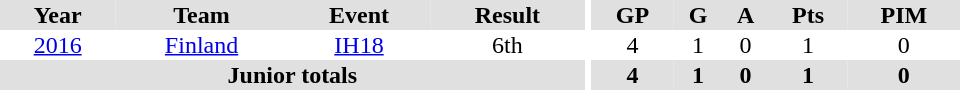<table border="0" cellpadding="1" cellspacing="0" ID="Table3" style="text-align:center; width:40em;">
<tr bgcolor="#e0e0e0">
<th>Year</th>
<th>Team</th>
<th>Event</th>
<th>Result</th>
<th rowspan="99" bgcolor="#ffffff"></th>
<th>GP</th>
<th>G</th>
<th>A</th>
<th>Pts</th>
<th>PIM</th>
</tr>
<tr>
<td><a href='#'>2016</a></td>
<td><a href='#'>Finland</a></td>
<td><a href='#'>IH18</a></td>
<td>6th</td>
<td>4</td>
<td>1</td>
<td>0</td>
<td>1</td>
<td>0</td>
</tr>
<tr bgcolor="#e0e0e0">
<th colspan="4">Junior totals</th>
<th>4</th>
<th>1</th>
<th>0</th>
<th>1</th>
<th>0</th>
</tr>
</table>
